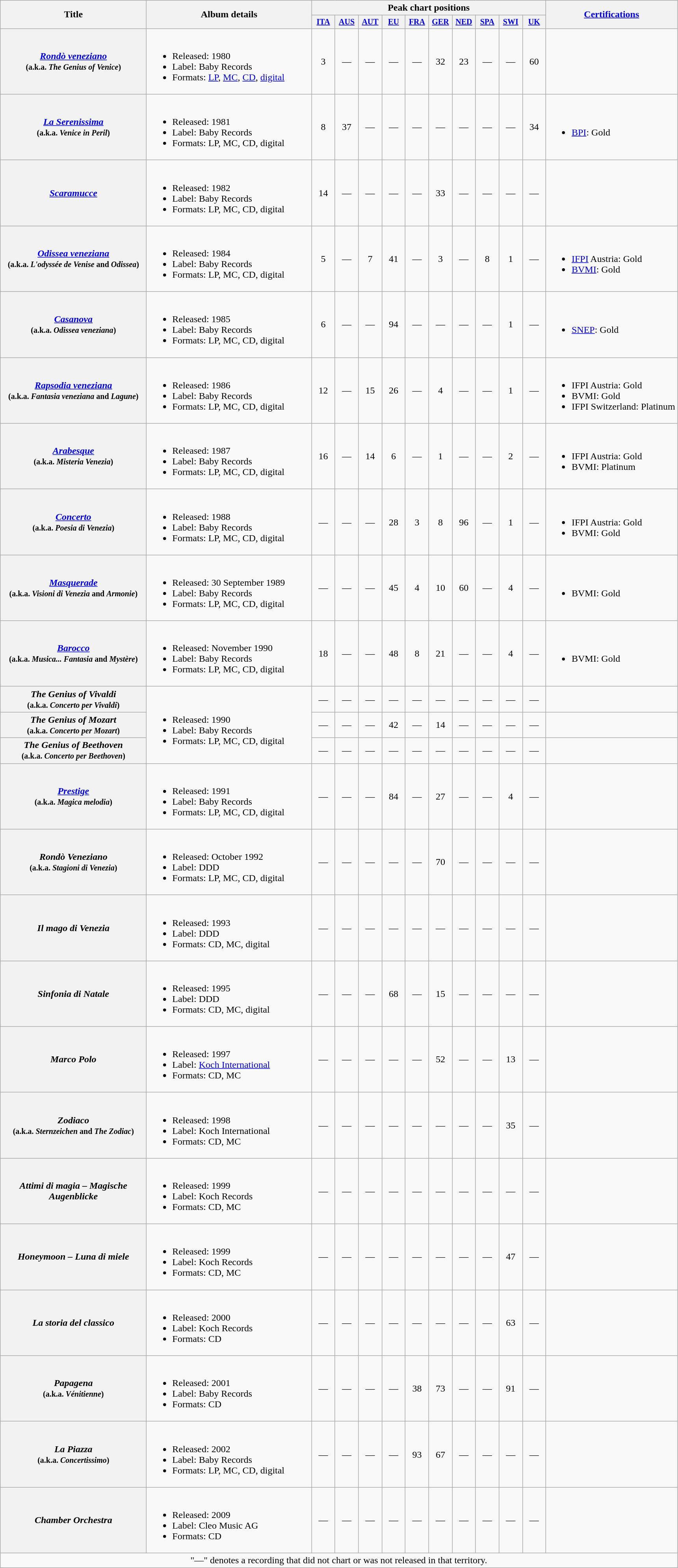<table class="wikitable plainrowheaders" style="text-align:center;">
<tr>
<th rowspan="2" style="width:15em;">Title</th>
<th rowspan="2" style="width:17em;">Album details</th>
<th colspan="10">Peak chart positions</th>
<th rowspan="2" style="width:em;"><a href='#'>Certifications</a></th>
</tr>
<tr style=font-size:smaller;>
<th scope="col" style="width:2.5em;font-size:100%;"><a href='#'>ITA</a><br></th>
<th scope="col" style="width:2.5em;font-size:100%;"><a href='#'>AUS</a><br></th>
<th scope="col" style="width:2.5em;font-size:100%;"><a href='#'>AUT</a><br></th>
<th scope="col" style="width:2.5em;font-size:100%;"><a href='#'>EU</a><br></th>
<th scope="col" style="width:2.5em;font-size:100%;"><a href='#'>FRA</a><br></th>
<th scope="col" style="width:2.5em;font-size:100%;"><a href='#'>GER</a><br></th>
<th scope="col" style="width:2.5em;font-size:100%;"><a href='#'>NED</a><br></th>
<th scope="col" style="width:2.5em;font-size:100%;"><a href='#'>SPA</a><br></th>
<th scope="col" style="width:2.5em;font-size:100%;"><a href='#'>SWI</a><br></th>
<th scope="col" style="width:2.5em;font-size:100%;"><a href='#'>UK</a><br></th>
</tr>
<tr>
<th scope="row"><em><a href='#'>Rondò veneziano</a></em><br><small>(a.k.a. <em>The Genius of Venice</em>)</small></th>
<td align="left"><br><ul><li>Released: 1980</li><li>Label: Baby Records</li><li>Formats: <a href='#'>LP</a>, <a href='#'>MC</a>, <a href='#'>CD</a>, <a href='#'>digital</a></li></ul></td>
<td>3</td>
<td>—</td>
<td>—</td>
<td>—</td>
<td>—</td>
<td>32</td>
<td>23</td>
<td>—</td>
<td>—</td>
<td>60</td>
<td align="left"></td>
</tr>
<tr>
<th scope="row"><em><a href='#'>La Serenissima</a></em><br><small>(a.k.a. <em>Venice in Peril</em>)</small></th>
<td align="left"><br><ul><li>Released: 1981</li><li>Label: Baby Records</li><li>Formats: LP, MC, CD, digital</li></ul></td>
<td>8</td>
<td>37</td>
<td>—</td>
<td>—</td>
<td>—</td>
<td>—</td>
<td>—</td>
<td>—</td>
<td>—</td>
<td>34</td>
<td align="left"><br><ul><li><a href='#'>BPI</a>: Gold</li></ul></td>
</tr>
<tr>
<th scope="row"><em><a href='#'>Scaramucce</a></em></th>
<td align="left"><br><ul><li>Released: 1982</li><li>Label: Baby Records</li><li>Formats: LP, MC, CD, digital</li></ul></td>
<td>14</td>
<td>—</td>
<td>—</td>
<td>—</td>
<td>—</td>
<td>33</td>
<td>—</td>
<td>—</td>
<td>—</td>
<td>—</td>
<td align="left"></td>
</tr>
<tr>
<th scope="row"><em><a href='#'>Odissea veneziana</a></em><br><small>(a.k.a. <em>L'odyssée de Venise</em> and <em>Odissea</em>)</small></th>
<td align="left"><br><ul><li>Released: 1984</li><li>Label: Baby Records</li><li>Formats: LP, MC, CD, digital</li></ul></td>
<td>5</td>
<td>—</td>
<td>7</td>
<td>41</td>
<td>—</td>
<td>3</td>
<td>—</td>
<td>8</td>
<td>1</td>
<td>—</td>
<td align="left"><br><ul><li><a href='#'>IFPI</a> Austria: Gold</li><li><a href='#'>BVMI</a>: Gold</li></ul></td>
</tr>
<tr>
<th scope="row"><em><a href='#'>Casanova</a></em><br><small>(a.k.a. <em>Odissea veneziana</em>)</small></th>
<td align="left"><br><ul><li>Released: 1985</li><li>Label: Baby Records</li><li>Formats: LP, MC, CD, digital</li></ul></td>
<td>6</td>
<td>—</td>
<td>—</td>
<td>94</td>
<td>—</td>
<td>—</td>
<td>—</td>
<td>—</td>
<td>1</td>
<td>—</td>
<td align="left"><br><ul><li><a href='#'>SNEP</a>: Gold</li></ul></td>
</tr>
<tr>
<th scope="row"><em><a href='#'>Rapsodia veneziana</a></em><br><small>(a.k.a. <em>Fantasia veneziana</em> and <em>Lagune</em>)</small></th>
<td align="left"><br><ul><li>Released: 1986</li><li>Label: Baby Records</li><li>Formats: LP, MC, CD, digital</li></ul></td>
<td>12</td>
<td>—</td>
<td>15</td>
<td>26</td>
<td>—</td>
<td>4</td>
<td>—</td>
<td>—</td>
<td>1</td>
<td>—</td>
<td align="left"><br><ul><li>IFPI Austria: Gold</li><li>BVMI: Gold</li><li>IFPI Switzerland: Platinum</li></ul></td>
</tr>
<tr>
<th scope="row"><em><a href='#'>Arabesque</a></em><br><small>(a.k.a. <em>Misteria Venezia</em>)</small></th>
<td align="left"><br><ul><li>Released: 1987</li><li>Label: Baby Records</li><li>Formats: LP, MC, CD, digital</li></ul></td>
<td>16</td>
<td>—</td>
<td>14</td>
<td>6</td>
<td>—</td>
<td>1</td>
<td>—</td>
<td>—</td>
<td>2</td>
<td>—</td>
<td align="left"><br><ul><li>IFPI Austria: Gold</li><li>BVMI: Platinum</li></ul></td>
</tr>
<tr>
<th scope="row"><em><a href='#'>Concerto</a></em><br><small>(a.k.a. <em>Poesia di Venezia</em>)</small></th>
<td align="left"><br><ul><li>Released: 1988</li><li>Label: Baby Records</li><li>Formats: LP, MC, CD, digital</li></ul></td>
<td>—</td>
<td>—</td>
<td>—</td>
<td>28</td>
<td>3</td>
<td>8</td>
<td>96</td>
<td>—</td>
<td>1</td>
<td>—</td>
<td align="left"><br><ul><li>IFPI Austria: Gold</li><li>BVMI: Gold</li></ul></td>
</tr>
<tr>
<th scope="row"><em><a href='#'>Masquerade</a></em><br><small>(a.k.a. <em>Visioni di Venezia</em> and <em>Armonie</em>)</small></th>
<td align="left"><br><ul><li>Released: 30 September 1989</li><li>Label: Baby Records</li><li>Formats: LP, MC, CD, digital</li></ul></td>
<td>—</td>
<td>—</td>
<td>—</td>
<td>45</td>
<td>4</td>
<td>10</td>
<td>60</td>
<td>—</td>
<td>4</td>
<td>—</td>
<td align="left"><br><ul><li>BVMI: Gold</li></ul></td>
</tr>
<tr>
<th scope="row"><em><a href='#'>Barocco</a></em><br><small>(a.k.a. <em>Musica... Fantasia</em> and <em>Mystère</em>)</small></th>
<td align="left"><br><ul><li>Released: November 1990</li><li>Label: Baby Records</li><li>Formats: LP, MC, CD, digital</li></ul></td>
<td>18</td>
<td>—</td>
<td>—</td>
<td>48</td>
<td>8</td>
<td>21</td>
<td>—</td>
<td>—</td>
<td>4</td>
<td>—</td>
<td align="left"><br><ul><li>BVMI: Gold</li></ul></td>
</tr>
<tr>
<th scope="row"><em>The Genius of Vivaldi</em><br><small>(a.k.a. <em>Concerto per Vivaldi</em>)</small></th>
<td rowspan="3" align="left"><br><ul><li>Released: 1990</li><li>Label: Baby Records</li><li>Formats: LP, MC, CD, digital</li></ul></td>
<td>—</td>
<td>—</td>
<td>—</td>
<td>—</td>
<td>—</td>
<td>—</td>
<td>—</td>
<td>—</td>
<td>—</td>
<td>—</td>
<td align="left"></td>
</tr>
<tr>
<th scope="row"><em>The Genius of Mozart</em><br><small>(a.k.a. <em>Concerto per Mozart</em>)</small></th>
<td>—</td>
<td>—</td>
<td>—</td>
<td>42</td>
<td>—</td>
<td>14</td>
<td>—</td>
<td>—</td>
<td>—</td>
<td>—</td>
<td align="left"></td>
</tr>
<tr>
<th scope="row"><em>The Genius of Beethoven</em><br><small>(a.k.a. <em>Concerto per Beethoven</em>)</small></th>
<td>—</td>
<td>—</td>
<td>—</td>
<td>—</td>
<td>—</td>
<td>—</td>
<td>—</td>
<td>—</td>
<td>—</td>
<td>—</td>
<td align="left"></td>
</tr>
<tr>
<th scope="row"><em><a href='#'>Prestige</a></em><br><small>(a.k.a. <em>Magica melodia</em>)</small></th>
<td align="left"><br><ul><li>Released: 1991</li><li>Label: Baby Records</li><li>Formats: LP, MC, CD, digital</li></ul></td>
<td>—</td>
<td>—</td>
<td>—</td>
<td>84</td>
<td>—</td>
<td>27</td>
<td>—</td>
<td>—</td>
<td>4</td>
<td>—</td>
<td align="left"></td>
</tr>
<tr>
<th scope="row"><em>Rondò Veneziano</em><br><small>(a.k.a. <em>Stagioni di Venezia</em>)</small></th>
<td align="left"><br><ul><li>Released: October 1992</li><li>Label: DDD</li><li>Formats: LP, MC, CD, digital</li></ul></td>
<td>—</td>
<td>—</td>
<td>—</td>
<td>—</td>
<td>—</td>
<td>70</td>
<td>—</td>
<td>—</td>
<td>—</td>
<td>—</td>
<td align="left"></td>
</tr>
<tr>
<th scope="row"><em>Il mago di Venezia</em></th>
<td align="left"><br><ul><li>Released: 1993</li><li>Label: DDD</li><li>Formats: CD, MC, digital</li></ul></td>
<td>—</td>
<td>—</td>
<td>—</td>
<td>—</td>
<td>—</td>
<td>—</td>
<td>—</td>
<td>—</td>
<td>—</td>
<td>—</td>
<td align="left"></td>
</tr>
<tr>
<th scope="row"><em>Sinfonia di Natale</em></th>
<td align="left"><br><ul><li>Released: 1995</li><li>Label: DDD</li><li>Formats: CD, MC, digital</li></ul></td>
<td>—</td>
<td>—</td>
<td>—</td>
<td>68</td>
<td>—</td>
<td>15</td>
<td>—</td>
<td>—</td>
<td>—</td>
<td>—</td>
<td align="left"></td>
</tr>
<tr>
<th scope="row"><em>Marco Polo</em></th>
<td align="left"><br><ul><li>Released: 1997</li><li>Label: <a href='#'>Koch International</a></li><li>Formats: CD, MC</li></ul></td>
<td>—</td>
<td>—</td>
<td>—</td>
<td>—</td>
<td>—</td>
<td>52</td>
<td>—</td>
<td>—</td>
<td>13</td>
<td>—</td>
<td align="left"></td>
</tr>
<tr>
<th scope="row"><em>Zodiaco</em><br><small>(a.k.a. <em>Sternzeichen</em> and <em>The Zodiac</em>)</small></th>
<td align="left"><br><ul><li>Released: 1998</li><li>Label: Koch International</li><li>Formats: CD, MC</li></ul></td>
<td>—</td>
<td>—</td>
<td>—</td>
<td>—</td>
<td>—</td>
<td>—</td>
<td>—</td>
<td>—</td>
<td>35</td>
<td>—</td>
<td align="left"></td>
</tr>
<tr>
<th scope="row"><em>Attimi di magia – Magische Augenblicke</em></th>
<td align="left"><br><ul><li>Released: 1999</li><li>Label: Koch Records</li><li>Formats: CD, MC</li></ul></td>
<td>—</td>
<td>—</td>
<td>—</td>
<td>—</td>
<td>—</td>
<td>—</td>
<td>—</td>
<td>—</td>
<td>—</td>
<td>—</td>
<td align="left"></td>
</tr>
<tr>
<th scope="row"><em>Honeymoon – Luna di miele</em></th>
<td align="left"><br><ul><li>Released: 1999</li><li>Label: Koch Records</li><li>Formats: CD, MC</li></ul></td>
<td>—</td>
<td>—</td>
<td>—</td>
<td>—</td>
<td>—</td>
<td>—</td>
<td>—</td>
<td>—</td>
<td>47</td>
<td>—</td>
<td align="left"></td>
</tr>
<tr>
<th scope="row"><em>La storia del classico</em></th>
<td align="left"><br><ul><li>Released: 2000</li><li>Label: Koch Records</li><li>Formats: CD</li></ul></td>
<td>—</td>
<td>—</td>
<td>—</td>
<td>—</td>
<td>—</td>
<td>—</td>
<td>—</td>
<td>—</td>
<td>63</td>
<td>—</td>
<td align="left"></td>
</tr>
<tr>
<th scope="row"><em>Papagena</em><br><small>(a.k.a. <em>Vénitienne</em>)</small></th>
<td align="left"><br><ul><li>Released: 2001</li><li>Label: Baby Records</li><li>Formats: CD</li></ul></td>
<td>—</td>
<td>—</td>
<td>—</td>
<td>—</td>
<td>38</td>
<td>73</td>
<td>—</td>
<td>—</td>
<td>91</td>
<td>—</td>
<td align="left"></td>
</tr>
<tr>
<th scope="row"><em>La Piazza</em><br><small>(a.k.a. <em>Concertissimo</em>)</small></th>
<td align="left"><br><ul><li>Released: 2002</li><li>Label: Baby Records</li><li>Formats: LP, MC, CD, digital</li></ul></td>
<td>—</td>
<td>—</td>
<td>—</td>
<td>—</td>
<td>93</td>
<td>67</td>
<td>—</td>
<td>—</td>
<td>—</td>
<td>—</td>
<td align="left"></td>
</tr>
<tr>
<th scope="row"><em>Chamber Orchestra</em></th>
<td align="left"><br><ul><li>Released: 2009</li><li>Label: Cleo Music AG</li><li>Formats: CD</li></ul></td>
<td>—</td>
<td>—</td>
<td>—</td>
<td>—</td>
<td>—</td>
<td>—</td>
<td>—</td>
<td>—</td>
<td>—</td>
<td>—</td>
<td align="left"></td>
</tr>
<tr>
<td colspan="13" style="text-align:center;" style="font-size:90%">"—" denotes a recording that did not chart or was not released in that territory.</td>
</tr>
</table>
